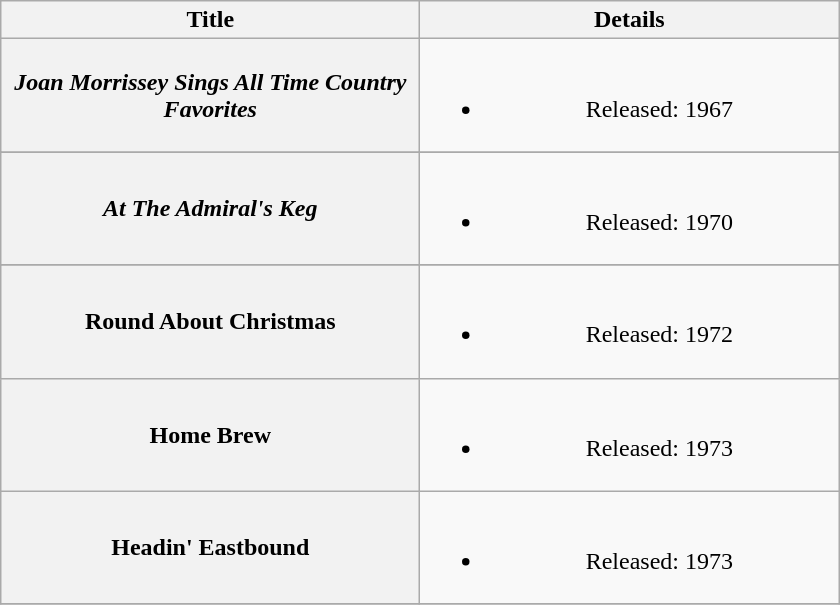<table class="wikitable plainrowheaders" style="text-align:center;">
<tr>
<th scope="col" style="width:17em;">Title</th>
<th scope="col" style="width:17em;">Details</th>
</tr>
<tr>
<th scope="row"><em>Joan Morrissey Sings All Time Country Favorites</em></th>
<td><br><ul><li>Released: 1967</li></ul></td>
</tr>
<tr>
</tr>
<tr>
<th scope="row"><em>At The Admiral's Keg</em></th>
<td><br><ul><li>Released: 1970</li></ul></td>
</tr>
<tr>
</tr>
<tr>
<th scope="row"><strong>Round About Christmas<em></th>
<td><br><ul><li>Released: 1972</li></ul></td>
</tr>
<tr>
<th scope="row"></em>Home Brew<em></th>
<td><br><ul><li>Released: 1973</li></ul></td>
</tr>
<tr>
<th scope="row"></em>Headin' Eastbound<em></th>
<td><br><ul><li>Released: 1973</li></ul></td>
</tr>
<tr>
</tr>
</table>
